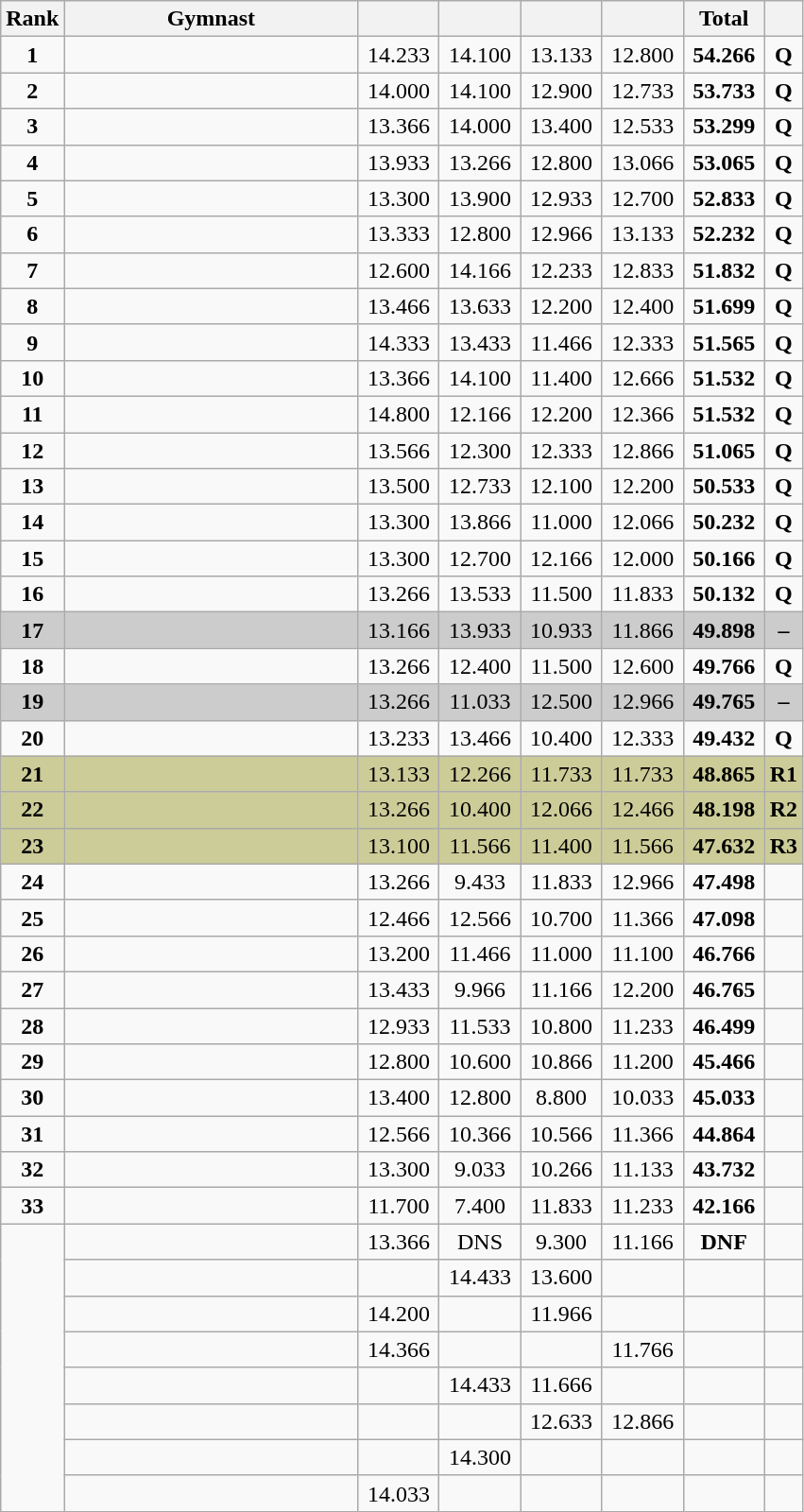<table class="wikitable sortable" style="text-align:center; font-size:100%">
<tr>
<th scope="col" style="width:15px;">Rank</th>
<th scope="col" style="width:200px;">Gymnast</th>
<th scope="col" style="width:50px;"></th>
<th scope="col" style="width:50px;"></th>
<th scope="col" style="width:50px;"></th>
<th scope="col" style="width:50px;"></th>
<th scope="col" style="width:50px;">Total</th>
<th scope="col" style="width:15px;"></th>
</tr>
<tr>
<td scope="row" style="text-align:center;"><strong>1</strong></td>
<td style="text-align:left;"></td>
<td>14.233</td>
<td>14.100</td>
<td>13.133</td>
<td>12.800</td>
<td><strong>54.266</strong></td>
<td><strong>Q</strong></td>
</tr>
<tr>
<td scope="row" style="text-align:center;"><strong>2</strong></td>
<td style="text-align:left;"></td>
<td>14.000</td>
<td>14.100</td>
<td>12.900</td>
<td>12.733</td>
<td><strong>53.733</strong></td>
<td><strong>Q</strong></td>
</tr>
<tr>
<td scope="row" style="text-align:center;"><strong>3</strong></td>
<td style="text-align:left;"></td>
<td>13.366</td>
<td>14.000</td>
<td>13.400</td>
<td>12.533</td>
<td><strong>53.299</strong></td>
<td><strong>Q</strong></td>
</tr>
<tr>
<td scope="row" style="text-align:center;"><strong>4</strong></td>
<td style="text-align:left;"></td>
<td>13.933</td>
<td>13.266</td>
<td>12.800</td>
<td>13.066</td>
<td><strong>53.065</strong></td>
<td><strong>Q</strong></td>
</tr>
<tr>
<td scope="row" style="text-align:center;"><strong>5</strong></td>
<td style="text-align:left;"></td>
<td>13.300</td>
<td>13.900</td>
<td>12.933</td>
<td>12.700</td>
<td><strong>52.833</strong></td>
<td><strong>Q</strong></td>
</tr>
<tr>
<td scope="row" style="text-align:center;"><strong>6</strong></td>
<td style="text-align:left;"></td>
<td>13.333</td>
<td>12.800</td>
<td>12.966</td>
<td>13.133</td>
<td><strong>52.232</strong></td>
<td><strong>Q</strong></td>
</tr>
<tr>
<td scope="row" style="text-align:center;"><strong>7</strong></td>
<td style="text-align:left;"></td>
<td>12.600</td>
<td>14.166</td>
<td>12.233</td>
<td>12.833</td>
<td><strong>51.832</strong></td>
<td><strong>Q</strong></td>
</tr>
<tr>
<td scope="row" style="text-align:center;"><strong>8</strong></td>
<td style="text-align:left;"></td>
<td>13.466</td>
<td>13.633</td>
<td>12.200</td>
<td>12.400</td>
<td><strong>51.699</strong></td>
<td><strong>Q</strong></td>
</tr>
<tr>
<td scope="row" style="text-align:center;"><strong>9</strong></td>
<td style="text-align:left;"></td>
<td>14.333</td>
<td>13.433</td>
<td>11.466</td>
<td>12.333</td>
<td><strong>51.565</strong></td>
<td><strong>Q</strong></td>
</tr>
<tr>
<td scope="row" style="text-align:center;"><strong>10</strong></td>
<td style="text-align:left;"></td>
<td>13.366</td>
<td>14.100</td>
<td>11.400</td>
<td>12.666</td>
<td><strong>51.532</strong></td>
<td><strong>Q</strong></td>
</tr>
<tr>
<td scope="row" style="text-align:center;"><strong>11</strong></td>
<td style="text-align:left;"></td>
<td>14.800</td>
<td>12.166</td>
<td>12.200</td>
<td>12.366</td>
<td><strong>51.532</strong></td>
<td><strong>Q</strong></td>
</tr>
<tr>
<td scope="row" style="text-align:center;"><strong>12</strong></td>
<td style="text-align:left;"></td>
<td>13.566</td>
<td>12.300</td>
<td>12.333</td>
<td>12.866</td>
<td><strong>51.065</strong></td>
<td><strong>Q</strong></td>
</tr>
<tr>
<td scope="row" style="text-align:center;"><strong>13</strong></td>
<td style="text-align:left;"></td>
<td>13.500</td>
<td>12.733</td>
<td>12.100</td>
<td>12.200</td>
<td><strong>50.533</strong></td>
<td><strong>Q</strong></td>
</tr>
<tr>
<td scope="row" style="text-align:center;"><strong>14</strong></td>
<td style="text-align:left;"></td>
<td>13.300</td>
<td>13.866</td>
<td>11.000</td>
<td>12.066</td>
<td><strong>50.232</strong></td>
<td><strong>Q</strong></td>
</tr>
<tr>
<td scope="row" style="text-align:center;"><strong>15</strong></td>
<td style="text-align:left;"></td>
<td>13.300</td>
<td>12.700</td>
<td>12.166</td>
<td>12.000</td>
<td><strong>50.166</strong></td>
<td><strong>Q</strong></td>
</tr>
<tr>
<td scope="row" style="text-align:center;"><strong>16</strong></td>
<td style="text-align:left;"></td>
<td>13.266</td>
<td>13.533</td>
<td>11.500</td>
<td>11.833</td>
<td><strong>50.132</strong></td>
<td><strong>Q</strong></td>
</tr>
<tr style="background:#cccccc;">
<td scope="row" style="text-align:center;"><strong>17</strong></td>
<td style="text-align:left;"></td>
<td>13.166</td>
<td>13.933</td>
<td>10.933</td>
<td>11.866</td>
<td><strong>49.898</strong></td>
<td><strong>–</strong></td>
</tr>
<tr>
<td scope="row" style="text-align:center;"><strong>18</strong></td>
<td style="text-align:left;"></td>
<td>13.266</td>
<td>12.400</td>
<td>11.500</td>
<td>12.600</td>
<td><strong>49.766</strong></td>
<td><strong>Q</strong></td>
</tr>
<tr style="background:#cccccc;">
<td scope="row" style="text-align:center;"><strong>19</strong></td>
<td style="text-align:left;"></td>
<td>13.266</td>
<td>11.033</td>
<td>12.500</td>
<td>12.966</td>
<td><strong>49.765</strong></td>
<td><strong>–</strong></td>
</tr>
<tr>
<td scope="row" style="text-align:center;"><strong>20</strong></td>
<td style="text-align:left;"></td>
<td>13.233</td>
<td>13.466</td>
<td>10.400</td>
<td>12.333</td>
<td><strong>49.432</strong></td>
<td><strong>Q</strong></td>
</tr>
<tr style="background:#cccc99;">
<td scope="row" style="text-align:center;"><strong>21</strong></td>
<td style="text-align:left;"></td>
<td>13.133</td>
<td>12.266</td>
<td>11.733</td>
<td>11.733</td>
<td><strong>48.865</strong></td>
<td><strong>R1</strong></td>
</tr>
<tr style="background:#cccc99;">
<td scope="row" style="text-align:center;"><strong>22</strong></td>
<td style="text-align:left;"></td>
<td>13.266</td>
<td>10.400</td>
<td>12.066</td>
<td>12.466</td>
<td><strong>48.198</strong></td>
<td><strong>R2</strong></td>
</tr>
<tr style="background:#cccc99;">
<td scope="row" style="text-align:center;"><strong>23</strong></td>
<td style="text-align:left;"></td>
<td>13.100</td>
<td>11.566</td>
<td>11.400</td>
<td>11.566</td>
<td><strong>47.632</strong></td>
<td><strong>R3</strong></td>
</tr>
<tr>
<td scope="row" style="text-align:center;"><strong>24</strong></td>
<td style="text-align:left;"></td>
<td>13.266</td>
<td>9.433</td>
<td>11.833</td>
<td>12.966</td>
<td><strong>47.498</strong></td>
<td></td>
</tr>
<tr>
<td scope="row" style="text-align:center;"><strong>25</strong></td>
<td style="text-align:left;"></td>
<td>12.466</td>
<td>12.566</td>
<td>10.700</td>
<td>11.366</td>
<td><strong>47.098</strong></td>
<td></td>
</tr>
<tr>
<td scope="row" style="text-align:center;"><strong>26</strong></td>
<td style="text-align:left;"></td>
<td>13.200</td>
<td>11.466</td>
<td>11.000</td>
<td>11.100</td>
<td><strong>46.766</strong></td>
<td></td>
</tr>
<tr>
<td scope="row" style="text-align:center;"><strong>27</strong></td>
<td style="text-align:left;"></td>
<td>13.433</td>
<td>9.966</td>
<td>11.166</td>
<td>12.200</td>
<td><strong>46.765</strong></td>
<td></td>
</tr>
<tr>
<td scope="row" style="text-align:center;"><strong>28</strong></td>
<td style="text-align:left;"></td>
<td>12.933</td>
<td>11.533</td>
<td>10.800</td>
<td>11.233</td>
<td><strong>46.499</strong></td>
<td></td>
</tr>
<tr>
<td scope="row" style="text-align:center;"><strong>29</strong></td>
<td style="text-align:left;"></td>
<td>12.800</td>
<td>10.600</td>
<td>10.866</td>
<td>11.200</td>
<td><strong>45.466</strong></td>
<td></td>
</tr>
<tr>
<td scope="row" style="text-align:center;"><strong>30</strong></td>
<td style="text-align:left;"></td>
<td>13.400</td>
<td>12.800</td>
<td>8.800</td>
<td>10.033</td>
<td><strong>45.033</strong></td>
<td></td>
</tr>
<tr>
<td scope="row" style="text-align:center;"><strong>31</strong></td>
<td style="text-align:left;"></td>
<td>12.566</td>
<td>10.366</td>
<td>10.566</td>
<td>11.366</td>
<td><strong>44.864</strong></td>
<td></td>
</tr>
<tr>
<td scope="row" style="text-align:center;"><strong>32</strong></td>
<td style="text-align:left;"></td>
<td>13.300</td>
<td>9.033</td>
<td>10.266</td>
<td>11.133</td>
<td><strong>43.732</strong></td>
<td></td>
</tr>
<tr>
<td scope="row" style="text-align:center;"><strong>33</strong></td>
<td style="text-align:left;"></td>
<td>11.700</td>
<td>7.400</td>
<td>11.833</td>
<td>11.233</td>
<td><strong>42.166</strong></td>
<td></td>
</tr>
<tr>
<td rowspan="8" scope="row" style="text-align:center;"></td>
<td style="text-align:left;"></td>
<td>13.366</td>
<td>DNS</td>
<td>9.300</td>
<td>11.166</td>
<td><strong>DNF</strong></td>
<td></td>
</tr>
<tr>
<td style="text-align:left;"></td>
<td></td>
<td>14.433</td>
<td>13.600</td>
<td></td>
<td></td>
<td></td>
</tr>
<tr>
<td style="text-align:left;"></td>
<td>14.200</td>
<td></td>
<td>11.966</td>
<td></td>
<td></td>
<td></td>
</tr>
<tr>
<td style="text-align:left;"></td>
<td>14.366</td>
<td></td>
<td></td>
<td>11.766</td>
<td></td>
<td></td>
</tr>
<tr>
<td style="text-align:left;"></td>
<td></td>
<td>14.433</td>
<td>11.666</td>
<td></td>
<td></td>
<td></td>
</tr>
<tr>
<td style="text-align:left;"></td>
<td></td>
<td></td>
<td>12.633</td>
<td>12.866</td>
<td></td>
<td></td>
</tr>
<tr>
<td style="text-align:left;"></td>
<td></td>
<td>14.300</td>
<td></td>
<td></td>
<td></td>
<td></td>
</tr>
<tr>
<td style="text-align:left;"></td>
<td>14.033</td>
<td></td>
<td></td>
<td></td>
<td></td>
<td></td>
</tr>
</table>
